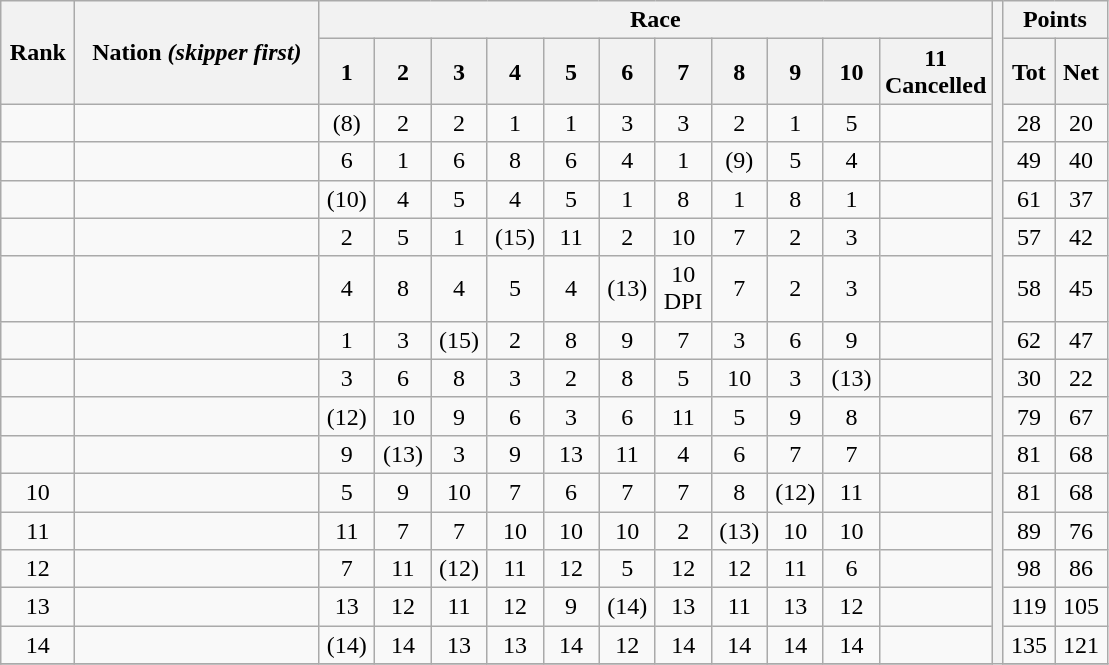<table class="wikitable" style="text-align:center">
<tr>
<th rowspan="2">Rank</th>
<th rowspan="2">Nation <em>(skipper first)</em></th>
<th colspan="11">Race</th>
<th width=1% rowspan=45></th>
<th colspan="2">Points</th>
</tr>
<tr>
<th width=30>1</th>
<th width=30>2</th>
<th width=30>3</th>
<th width=30>4</th>
<th width=30>5</th>
<th width=30>6</th>
<th width=30>7</th>
<th width=30>8</th>
<th width=30>9</th>
<th width=30>10</th>
<th width=30>11<br>Cancelled</th>
<th>Tot</th>
<th>Net</th>
</tr>
<tr>
<td></td>
<td align=left></td>
<td>(8)</td>
<td>2</td>
<td>2</td>
<td>1</td>
<td>1</td>
<td>3</td>
<td>3</td>
<td>2</td>
<td>1</td>
<td>5</td>
<td></td>
<td>28</td>
<td>20</td>
</tr>
<tr>
<td></td>
<td align=left></td>
<td>6</td>
<td>1</td>
<td>6</td>
<td>8</td>
<td>6</td>
<td>4</td>
<td>1</td>
<td>(9)</td>
<td>5</td>
<td>4</td>
<td></td>
<td>49</td>
<td>40</td>
</tr>
<tr>
<td></td>
<td align=left></td>
<td>(10)</td>
<td>4</td>
<td>5</td>
<td>4</td>
<td>5</td>
<td>1</td>
<td>8</td>
<td>1</td>
<td>8</td>
<td>1</td>
<td></td>
<td>61</td>
<td>37</td>
</tr>
<tr>
<td></td>
<td align=left></td>
<td>2</td>
<td>5</td>
<td>1</td>
<td>(15)<br></td>
<td>11</td>
<td>2</td>
<td>10</td>
<td>7</td>
<td>2</td>
<td>3</td>
<td></td>
<td>57</td>
<td>42</td>
</tr>
<tr>
<td></td>
<td align=left></td>
<td>4</td>
<td>8</td>
<td>4</td>
<td>5</td>
<td>4</td>
<td>(13)</td>
<td>10<br>DPI</td>
<td>7</td>
<td>2</td>
<td>3</td>
<td></td>
<td>58</td>
<td>45</td>
</tr>
<tr>
<td></td>
<td align=left></td>
<td>1</td>
<td>3</td>
<td>(15)<br></td>
<td>2</td>
<td>8</td>
<td>9</td>
<td>7</td>
<td>3</td>
<td>6</td>
<td>9</td>
<td></td>
<td>62</td>
<td>47</td>
</tr>
<tr>
<td></td>
<td align=left></td>
<td>3</td>
<td>6</td>
<td>8</td>
<td>3</td>
<td>2</td>
<td>8</td>
<td>5</td>
<td>10</td>
<td>3</td>
<td>(13)</td>
<td></td>
<td>30</td>
<td>22</td>
</tr>
<tr>
<td></td>
<td align=left></td>
<td>(12)</td>
<td>10</td>
<td>9</td>
<td>6</td>
<td>3</td>
<td>6</td>
<td>11</td>
<td>5</td>
<td>9</td>
<td>8</td>
<td></td>
<td>79</td>
<td>67</td>
</tr>
<tr>
<td></td>
<td align=left></td>
<td>9</td>
<td>(13)</td>
<td>3</td>
<td>9</td>
<td>13</td>
<td>11</td>
<td>4</td>
<td>6</td>
<td>7</td>
<td>7</td>
<td></td>
<td>81</td>
<td>68</td>
</tr>
<tr>
<td>10</td>
<td align=left></td>
<td>5</td>
<td>9</td>
<td>10</td>
<td>7</td>
<td>6</td>
<td>7</td>
<td>7</td>
<td>8</td>
<td>(12)</td>
<td>11</td>
<td></td>
<td>81</td>
<td>68</td>
</tr>
<tr>
<td>11</td>
<td align=left></td>
<td>11</td>
<td>7</td>
<td>7</td>
<td>10</td>
<td>10</td>
<td>10</td>
<td>2</td>
<td>(13)</td>
<td>10</td>
<td>10</td>
<td></td>
<td>89</td>
<td>76</td>
</tr>
<tr>
<td>12</td>
<td align=left></td>
<td>7</td>
<td>11</td>
<td>(12)</td>
<td>11</td>
<td>12</td>
<td>5</td>
<td>12</td>
<td>12</td>
<td>11</td>
<td>6</td>
<td></td>
<td>98</td>
<td>86</td>
</tr>
<tr>
<td>13</td>
<td align=left></td>
<td>13</td>
<td>12</td>
<td>11</td>
<td>12</td>
<td>9</td>
<td>(14)</td>
<td>13</td>
<td>11</td>
<td>13</td>
<td>12</td>
<td></td>
<td>119</td>
<td>105</td>
</tr>
<tr>
<td>14</td>
<td align=left></td>
<td>(14)</td>
<td>14</td>
<td>13</td>
<td>13</td>
<td>14</td>
<td>12</td>
<td>14</td>
<td>14</td>
<td>14</td>
<td>14</td>
<td></td>
<td>135</td>
<td>121</td>
</tr>
<tr>
</tr>
</table>
